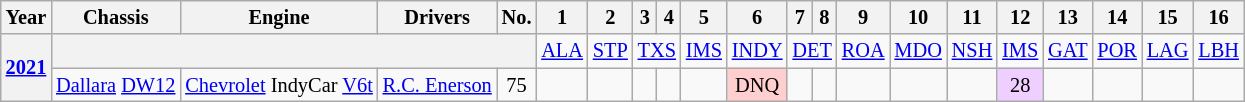<table class="wikitable" style="text-align:center; font-size:85%">
<tr>
<th>Year</th>
<th>Chassis</th>
<th>Engine</th>
<th>Drivers</th>
<th>No.</th>
<th>1</th>
<th>2</th>
<th>3</th>
<th>4</th>
<th>5</th>
<th>6</th>
<th>7</th>
<th>8</th>
<th>9</th>
<th>10</th>
<th>11</th>
<th>12</th>
<th>13</th>
<th>14</th>
<th>15</th>
<th>16</th>
</tr>
<tr>
<th rowspan="2"><a href='#'>2021</a></th>
<th colspan=4></th>
<td><a href='#'>ALA</a></td>
<td><a href='#'>STP</a></td>
<td colspan=2><a href='#'>TXS</a></td>
<td><a href='#'>IMS</a></td>
<td><a href='#'>INDY</a></td>
<td colspan=2><a href='#'>DET</a></td>
<td><a href='#'>ROA</a></td>
<td><a href='#'>MDO</a></td>
<td><a href='#'>NSH</a></td>
<td><a href='#'>IMS</a></td>
<td><a href='#'>GAT</a></td>
<td><a href='#'>POR</a></td>
<td><a href='#'>LAG</a></td>
<td><a href='#'>LBH</a></td>
</tr>
<tr>
<td><a href='#'>Dallara</a> <a href='#'>DW12</a></td>
<td><a href='#'>Chevrolet</a> IndyCar <a href='#'>V6</a><a href='#'>t</a></td>
<td align=left> <a href='#'>R.C. Enerson</a></td>
<td>75</td>
<td></td>
<td></td>
<td></td>
<td></td>
<td></td>
<td style="background:#FFCFCF;">DNQ</td>
<td></td>
<td></td>
<td></td>
<td></td>
<td></td>
<td style="background:#EFCFFF;">28</td>
<td></td>
<td></td>
<td></td>
</tr>
</table>
